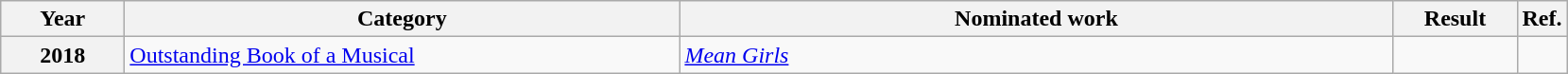<table class=wikitable>
<tr>
<th scope="col" style="width:5em;">Year</th>
<th scope="col" style="width:24em;">Category</th>
<th scope="col" style="width:31em;">Nominated work</th>
<th scope="col" style="width:5em;">Result</th>
<th>Ref.</th>
</tr>
<tr>
<th row=scope style="text-align:center;">2018</th>
<td><a href='#'>Outstanding Book of a Musical</a></td>
<td><em><a href='#'>Mean Girls</a></em></td>
<td></td>
<td style="text-align:center;"></td>
</tr>
</table>
